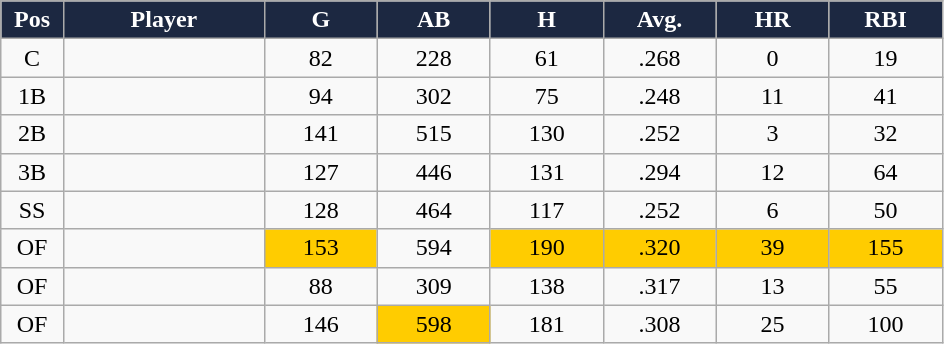<table class="wikitable sortable">
<tr>
<th style="background:#1c2841;color:white;" width="5%">Pos</th>
<th style="background:#1c2841;color:white;" width="16%">Player</th>
<th style="background:#1c2841;color:white;" width="9%">G</th>
<th style="background:#1c2841;color:white;" width="9%">AB</th>
<th style="background:#1c2841;color:white;" width="9%">H</th>
<th style="background:#1c2841;color:white;" width="9%">Avg.</th>
<th style="background:#1c2841;color:white;" width="9%">HR</th>
<th style="background:#1c2841;color:white;" width="9%">RBI</th>
</tr>
<tr align="center">
<td>C</td>
<td></td>
<td>82</td>
<td>228</td>
<td>61</td>
<td>.268</td>
<td>0</td>
<td>19</td>
</tr>
<tr align="center">
<td>1B</td>
<td></td>
<td>94</td>
<td>302</td>
<td>75</td>
<td>.248</td>
<td>11</td>
<td>41</td>
</tr>
<tr align="center">
<td>2B</td>
<td></td>
<td>141</td>
<td>515</td>
<td>130</td>
<td>.252</td>
<td>3</td>
<td>32</td>
</tr>
<tr align="center">
<td>3B</td>
<td></td>
<td>127</td>
<td>446</td>
<td>131</td>
<td>.294</td>
<td>12</td>
<td>64</td>
</tr>
<tr align="center">
<td>SS</td>
<td></td>
<td>128</td>
<td>464</td>
<td>117</td>
<td>.252</td>
<td>6</td>
<td>50</td>
</tr>
<tr align="center">
<td>OF</td>
<td></td>
<td bgcolor="#FFCC00">153</td>
<td>594</td>
<td bgcolor="#FFCC00">190</td>
<td bgcolor="#FFCC00">.320</td>
<td bgcolor="#FFCC00">39</td>
<td bgcolor="#FFCC00">155</td>
</tr>
<tr align="center">
<td>OF</td>
<td></td>
<td>88</td>
<td>309</td>
<td>138</td>
<td>.317</td>
<td>13</td>
<td>55</td>
</tr>
<tr align="center">
<td>OF</td>
<td></td>
<td>146</td>
<td bgcolor="#FFCC00">598</td>
<td>181</td>
<td>.308</td>
<td>25</td>
<td>100</td>
</tr>
</table>
